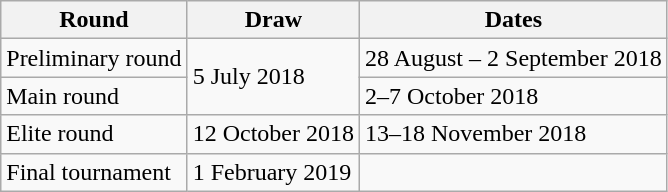<table class="wikitable">
<tr>
<th>Round</th>
<th>Draw</th>
<th>Dates</th>
</tr>
<tr>
<td>Preliminary round</td>
<td rowspan=2>5 July 2018</td>
<td>28 August – 2 September 2018</td>
</tr>
<tr>
<td>Main round</td>
<td>2–7 October 2018</td>
</tr>
<tr>
<td>Elite round</td>
<td>12 October 2018</td>
<td>13–18 November 2018</td>
</tr>
<tr>
<td>Final tournament</td>
<td>1 February 2019</td>
<td></td>
</tr>
</table>
